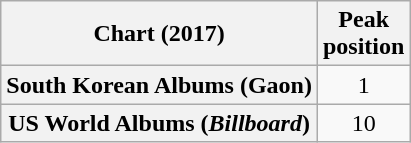<table class="wikitable sortable plainrowheaders" style="text-align:center">
<tr>
<th>Chart (2017)</th>
<th>Peak<br>position</th>
</tr>
<tr>
<th scope="row">South Korean Albums (Gaon)</th>
<td>1</td>
</tr>
<tr>
<th scope="row">US World Albums (<em>Billboard</em>)</th>
<td>10</td>
</tr>
</table>
